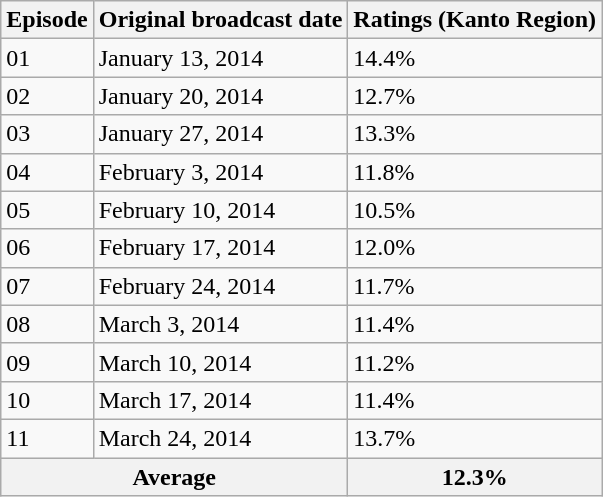<table class="wikitable">
<tr>
<th>Episode</th>
<th>Original broadcast date</th>
<th>Ratings (Kanto Region)</th>
</tr>
<tr>
<td>01</td>
<td>January 13, 2014</td>
<td>14.4%</td>
</tr>
<tr>
<td>02</td>
<td>January 20, 2014</td>
<td>12.7%</td>
</tr>
<tr>
<td>03</td>
<td>January 27, 2014</td>
<td>13.3%</td>
</tr>
<tr>
<td>04</td>
<td>February 3, 2014</td>
<td>11.8%</td>
</tr>
<tr>
<td>05</td>
<td>February 10, 2014</td>
<td>10.5%</td>
</tr>
<tr>
<td>06</td>
<td>February 17, 2014</td>
<td>12.0%</td>
</tr>
<tr>
<td>07</td>
<td>February 24, 2014</td>
<td>11.7%</td>
</tr>
<tr>
<td>08</td>
<td>March 3, 2014</td>
<td>11.4%</td>
</tr>
<tr>
<td>09</td>
<td>March 10, 2014</td>
<td>11.2%</td>
</tr>
<tr>
<td>10</td>
<td>March 17, 2014</td>
<td>11.4%</td>
</tr>
<tr>
<td>11</td>
<td>March 24, 2014</td>
<td>13.7%</td>
</tr>
<tr>
<th colspan=2>Average</th>
<th>12.3%</th>
</tr>
</table>
